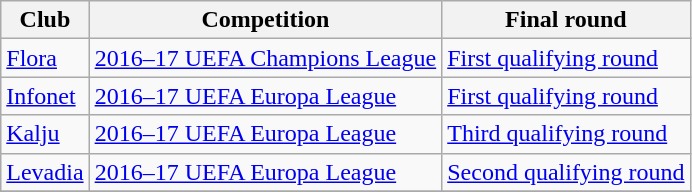<table class="wikitable">
<tr>
<th>Club</th>
<th>Competition</th>
<th>Final round</th>
</tr>
<tr>
<td rowspan=1><a href='#'>Flora</a></td>
<td><a href='#'>2016–17 UEFA Champions League</a></td>
<td><a href='#'>First qualifying round</a></td>
</tr>
<tr>
<td rowspan=1><a href='#'>Infonet</a></td>
<td><a href='#'>2016–17 UEFA Europa League</a></td>
<td><a href='#'>First qualifying round</a></td>
</tr>
<tr>
<td rowspan=1><a href='#'>Kalju</a></td>
<td><a href='#'>2016–17 UEFA Europa League</a></td>
<td><a href='#'>Third qualifying round</a></td>
</tr>
<tr>
<td rowspan=1><a href='#'>Levadia</a></td>
<td><a href='#'>2016–17 UEFA Europa League</a></td>
<td><a href='#'>Second qualifying round</a></td>
</tr>
<tr>
</tr>
</table>
